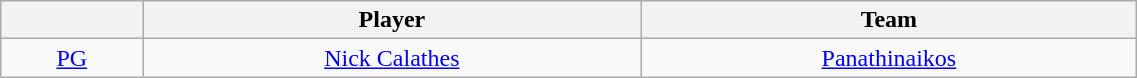<table class="wikitable" style="text-align: center;" width="60%">
<tr>
<th style="text-align:center;"></th>
<th style="text-align:center;">Player</th>
<th style="text-align:center;">Team</th>
</tr>
<tr>
<td style="text-align:center;"><a href='#'>PG</a></td>
<td> <a href='#'>Nick Calathes</a></td>
<td><a href='#'>Panathinaikos</a></td>
</tr>
</table>
